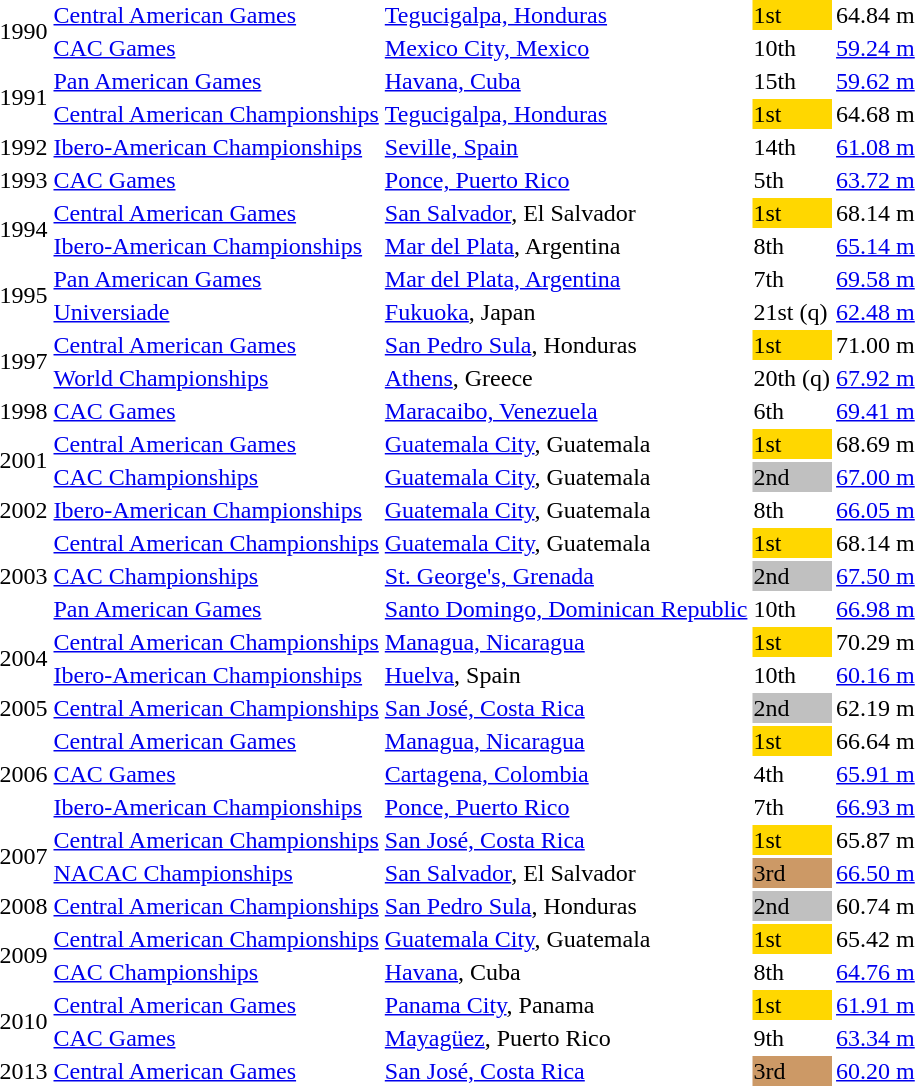<table>
<tr>
<td rowspan=2>1990</td>
<td><a href='#'>Central American Games</a></td>
<td><a href='#'>Tegucigalpa, Honduras</a></td>
<td bgcolor=gold>1st</td>
<td>64.84 m</td>
</tr>
<tr>
<td><a href='#'>CAC Games</a></td>
<td><a href='#'>Mexico City, Mexico</a></td>
<td>10th</td>
<td><a href='#'>59.24 m</a></td>
</tr>
<tr>
<td rowspan=2>1991</td>
<td><a href='#'>Pan American Games</a></td>
<td><a href='#'>Havana, Cuba</a></td>
<td>15th</td>
<td><a href='#'>59.62 m</a></td>
</tr>
<tr>
<td><a href='#'>Central American Championships</a></td>
<td><a href='#'>Tegucigalpa, Honduras</a></td>
<td bgcolor=gold>1st</td>
<td>64.68 m</td>
</tr>
<tr>
<td>1992</td>
<td><a href='#'>Ibero-American Championships</a></td>
<td><a href='#'>Seville, Spain</a></td>
<td>14th</td>
<td><a href='#'>61.08 m</a></td>
</tr>
<tr>
<td>1993</td>
<td><a href='#'>CAC Games</a></td>
<td><a href='#'>Ponce, Puerto Rico</a></td>
<td>5th</td>
<td><a href='#'>63.72 m</a></td>
</tr>
<tr>
<td rowspan=2>1994</td>
<td><a href='#'>Central American Games</a></td>
<td><a href='#'>San Salvador</a>, El Salvador</td>
<td bgcolor=gold>1st</td>
<td>68.14 m</td>
</tr>
<tr>
<td><a href='#'>Ibero-American Championships</a></td>
<td><a href='#'>Mar del Plata</a>, Argentina</td>
<td>8th</td>
<td><a href='#'>65.14 m</a></td>
</tr>
<tr>
<td rowspan=2>1995</td>
<td><a href='#'>Pan American Games</a></td>
<td><a href='#'>Mar del Plata, Argentina</a></td>
<td>7th</td>
<td><a href='#'>69.58 m</a></td>
</tr>
<tr>
<td><a href='#'>Universiade</a></td>
<td><a href='#'>Fukuoka</a>, Japan</td>
<td>21st (q)</td>
<td><a href='#'>62.48 m</a></td>
</tr>
<tr>
<td rowspan=2>1997</td>
<td><a href='#'>Central American Games</a></td>
<td><a href='#'>San Pedro Sula</a>, Honduras</td>
<td bgcolor=gold>1st</td>
<td>71.00 m</td>
</tr>
<tr>
<td><a href='#'>World Championships</a></td>
<td><a href='#'>Athens</a>, Greece</td>
<td>20th (q)</td>
<td><a href='#'>67.92 m</a></td>
</tr>
<tr>
<td>1998</td>
<td><a href='#'>CAC Games</a></td>
<td><a href='#'>Maracaibo, Venezuela</a></td>
<td>6th</td>
<td><a href='#'>69.41 m</a></td>
</tr>
<tr>
<td rowspan=2>2001</td>
<td><a href='#'>Central American Games</a></td>
<td><a href='#'>Guatemala City</a>, Guatemala</td>
<td bgcolor=gold>1st</td>
<td>68.69 m</td>
</tr>
<tr>
<td><a href='#'>CAC Championships</a></td>
<td><a href='#'>Guatemala City</a>, Guatemala</td>
<td bgcolor=silver>2nd</td>
<td><a href='#'>67.00 m</a></td>
</tr>
<tr>
<td>2002</td>
<td><a href='#'>Ibero-American Championships</a></td>
<td><a href='#'>Guatemala City</a>, Guatemala</td>
<td>8th</td>
<td><a href='#'>66.05 m</a></td>
</tr>
<tr>
<td rowspan=3>2003</td>
<td><a href='#'>Central American Championships</a></td>
<td><a href='#'>Guatemala City</a>, Guatemala</td>
<td bgcolor=gold>1st</td>
<td>68.14 m</td>
</tr>
<tr>
<td><a href='#'>CAC Championships</a></td>
<td><a href='#'>St. George's, Grenada</a></td>
<td bgcolor=silver>2nd</td>
<td><a href='#'>67.50 m</a></td>
</tr>
<tr>
<td><a href='#'>Pan American Games</a></td>
<td><a href='#'>Santo Domingo, Dominican Republic</a></td>
<td>10th</td>
<td><a href='#'>66.98 m</a></td>
</tr>
<tr>
<td rowspan=2>2004</td>
<td><a href='#'>Central American Championships</a></td>
<td><a href='#'>Managua, Nicaragua</a></td>
<td bgcolor=gold>1st</td>
<td>70.29 m </td>
</tr>
<tr>
<td><a href='#'>Ibero-American Championships</a></td>
<td><a href='#'>Huelva</a>, Spain</td>
<td>10th</td>
<td><a href='#'>60.16 m</a></td>
</tr>
<tr>
<td>2005</td>
<td><a href='#'>Central American Championships</a></td>
<td><a href='#'>San José, Costa Rica</a></td>
<td bgcolor=silver>2nd</td>
<td>62.19 m</td>
</tr>
<tr>
<td rowspan=3>2006</td>
<td><a href='#'>Central American Games</a></td>
<td><a href='#'>Managua, Nicaragua</a></td>
<td bgcolor=gold>1st</td>
<td>66.64 m</td>
</tr>
<tr>
<td><a href='#'>CAC Games</a></td>
<td><a href='#'>Cartagena, Colombia</a></td>
<td>4th</td>
<td><a href='#'>65.91 m</a></td>
</tr>
<tr>
<td><a href='#'>Ibero-American Championships</a></td>
<td><a href='#'>Ponce, Puerto Rico</a></td>
<td>7th</td>
<td><a href='#'>66.93 m</a></td>
</tr>
<tr>
<td rowspan=2>2007</td>
<td><a href='#'>Central American Championships</a></td>
<td><a href='#'>San José, Costa Rica</a></td>
<td bgcolor=gold>1st</td>
<td>65.87 m</td>
</tr>
<tr>
<td><a href='#'>NACAC Championships</a></td>
<td><a href='#'>San Salvador</a>, El Salvador</td>
<td bgcolor=cc9966>3rd</td>
<td><a href='#'>66.50 m</a></td>
</tr>
<tr>
<td>2008</td>
<td><a href='#'>Central American Championships</a></td>
<td><a href='#'>San Pedro Sula</a>, Honduras</td>
<td bgcolor=silver>2nd</td>
<td>60.74 m</td>
</tr>
<tr>
<td rowspan=2>2009</td>
<td><a href='#'>Central American Championships</a></td>
<td><a href='#'>Guatemala City</a>, Guatemala</td>
<td bgcolor=gold>1st</td>
<td>65.42 m</td>
</tr>
<tr>
<td><a href='#'>CAC Championships</a></td>
<td><a href='#'>Havana</a>, Cuba</td>
<td>8th</td>
<td><a href='#'>64.76 m</a></td>
</tr>
<tr>
<td rowspan=2>2010</td>
<td><a href='#'>Central American Games</a></td>
<td><a href='#'>Panama City</a>, Panama</td>
<td bgcolor=gold>1st</td>
<td><a href='#'>61.91 m</a></td>
</tr>
<tr>
<td><a href='#'>CAC Games</a></td>
<td><a href='#'>Mayagüez</a>, Puerto Rico</td>
<td>9th</td>
<td><a href='#'>63.34 m</a></td>
</tr>
<tr>
<td>2013</td>
<td><a href='#'>Central American Games</a></td>
<td><a href='#'>San José, Costa Rica</a></td>
<td bgcolor=cc9966>3rd</td>
<td><a href='#'>60.20 m</a></td>
</tr>
</table>
